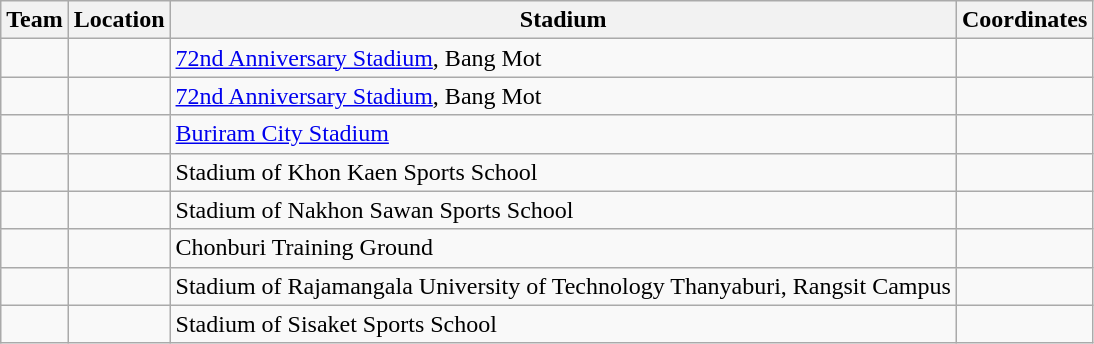<table class="wikitable sortable">
<tr>
<th>Team</th>
<th>Location</th>
<th>Stadium</th>
<th>Coordinates</th>
</tr>
<tr>
<td></td>
<td></td>
<td><a href='#'>72nd Anniversary Stadium</a>, Bang Mot</td>
<td></td>
</tr>
<tr>
<td></td>
<td></td>
<td><a href='#'>72nd Anniversary Stadium</a>, Bang Mot</td>
<td></td>
</tr>
<tr>
<td></td>
<td></td>
<td><a href='#'>Buriram City Stadium</a></td>
<td></td>
</tr>
<tr>
<td></td>
<td></td>
<td>Stadium of Khon Kaen Sports School</td>
<td></td>
</tr>
<tr>
<td></td>
<td></td>
<td>Stadium of Nakhon Sawan Sports School</td>
<td></td>
</tr>
<tr>
<td></td>
<td></td>
<td>Chonburi Training Ground</td>
<td></td>
</tr>
<tr>
<td></td>
<td></td>
<td>Stadium of Rajamangala University of Technology Thanyaburi, Rangsit Campus</td>
<td></td>
</tr>
<tr>
<td></td>
<td></td>
<td>Stadium of Sisaket Sports School</td>
<td></td>
</tr>
</table>
